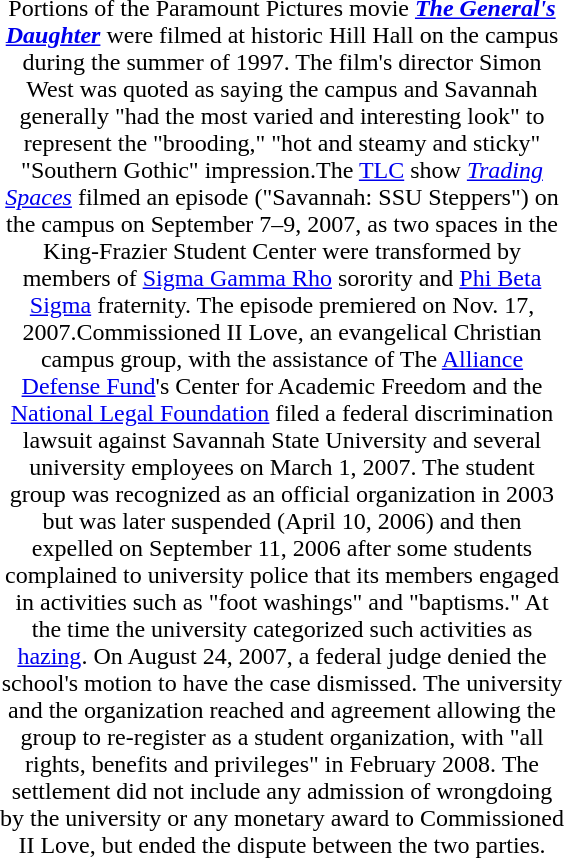<table class="toccolours collapsible autocollapse" cellspacing="3px" style="width: 24em; float: right; margin: 0 0 1em 1em; text-align:center;">
<tr>
<td><br>Portions of the Paramount Pictures movie <strong><em><a href='#'>The General's Daughter</a></em></strong> were filmed at historic Hill Hall on the campus during the summer of 1997. The film's director Simon West was quoted as saying the campus and Savannah generally "had the most varied and interesting look" to represent the "brooding," "hot and steamy and sticky" "Southern Gothic" impression.The <a href='#'>TLC</a> show <em><a href='#'>Trading Spaces</a></em> filmed an episode ("Savannah: SSU Steppers") on the campus on September 7–9, 2007, as two spaces in the King-Frazier Student Center were transformed by members of <a href='#'>Sigma Gamma Rho</a> sorority and <a href='#'>Phi Beta Sigma</a> fraternity. The episode premiered on Nov. 17, 2007.Commissioned II Love, an evangelical Christian campus group, with the assistance of The <a href='#'>Alliance Defense Fund</a>'s Center for Academic Freedom and the <a href='#'>National Legal Foundation</a> filed a federal discrimination lawsuit against Savannah State University and several university employees on March 1, 2007. The student group  was recognized as an official organization in 2003 but was later suspended  (April 10, 2006) and then expelled on September 11, 2006 after some students complained to university police that its members engaged in activities such as "foot washings" and "baptisms." At the time the university categorized such activities as <a href='#'>hazing</a>. On August 24, 2007, a federal judge denied the school's motion to have the case dismissed. The university and the organization reached and agreement allowing the group to re-register as a student organization, with "all rights, benefits and privileges" in February 2008. The settlement did not include any admission of wrongdoing by the university or any monetary award to Commissioned II Love, but ended the dispute between the two parties.
</td>
</tr>
</table>
